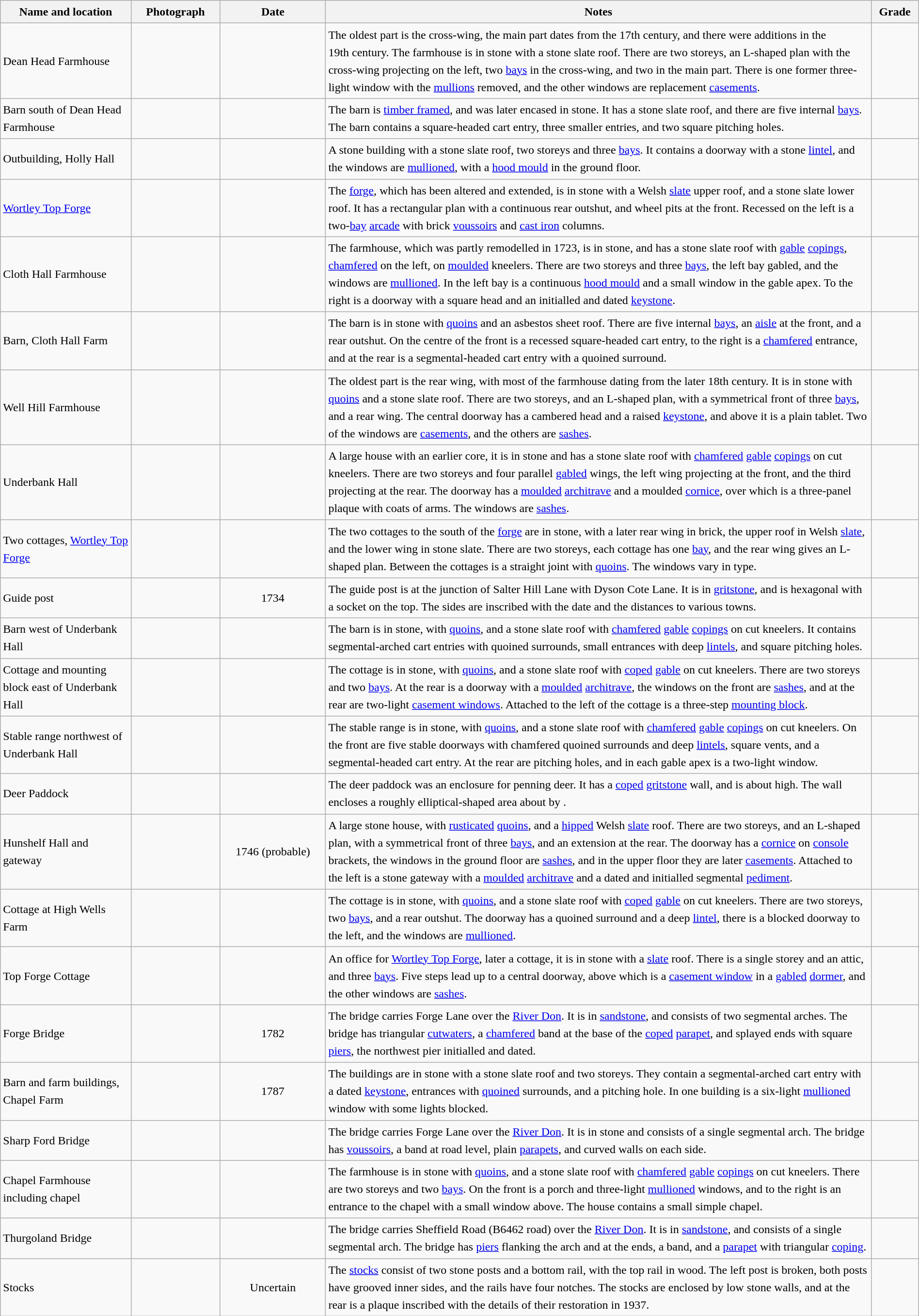<table class="wikitable sortable plainrowheaders" style="width:100%; border:0; text-align:left; line-height:150%;">
<tr>
<th scope="col"  style="width:150px">Name and location</th>
<th scope="col"  style="width:100px" class="unsortable">Photograph</th>
<th scope="col"  style="width:120px">Date</th>
<th scope="col"  style="width:650px" class="unsortable">Notes</th>
<th scope="col"  style="width:50px">Grade</th>
</tr>
<tr>
<td>Dean Head Farmhouse<br><small></small></td>
<td></td>
<td align="center"></td>
<td>The oldest part is the cross-wing, the main part dates from the 17th century, and there were additions in the 19th century.  The farmhouse is in stone with a stone slate roof.  There are two storeys, an L-shaped plan with the cross-wing projecting on the left, two <a href='#'>bays</a> in the cross-wing, and two in the main part.  There is one former three-light window with the <a href='#'>mullions</a> removed, and the other windows are replacement <a href='#'>casements</a>.</td>
<td align="center" ></td>
</tr>
<tr>
<td>Barn south of Dean Head Farmhouse<br><small></small></td>
<td></td>
<td align="center"></td>
<td>The barn is <a href='#'>timber framed</a>, and was later encased in stone.  It has a stone slate roof, and there are five internal <a href='#'>bays</a>.  The barn contains a square-headed cart entry, three smaller entries, and two square pitching holes.</td>
<td align="center" ></td>
</tr>
<tr>
<td>Outbuilding, Holly Hall<br><small></small></td>
<td></td>
<td align="center"></td>
<td>A stone building with a stone slate roof, two storeys and three <a href='#'>bays</a>.  It contains a doorway with a stone <a href='#'>lintel</a>, and the windows are <a href='#'>mullioned</a>, with a <a href='#'>hood mould</a> in the ground floor.</td>
<td align="center" ></td>
</tr>
<tr>
<td><a href='#'>Wortley Top Forge</a><br><small></small></td>
<td></td>
<td align="center"></td>
<td>The <a href='#'>forge</a>, which has been altered and extended, is in stone with a Welsh <a href='#'>slate</a> upper roof, and a stone slate lower roof.  It has a rectangular plan with a continuous rear outshut, and wheel pits at the front.  Recessed on the left is a two-<a href='#'>bay</a> <a href='#'>arcade</a> with brick <a href='#'>voussoirs</a> and <a href='#'>cast iron</a> columns.</td>
<td align="center" ></td>
</tr>
<tr>
<td>Cloth Hall Farmhouse<br><small></small></td>
<td></td>
<td align="center"></td>
<td>The farmhouse, which was partly remodelled in 1723, is in stone, and has a stone slate roof with <a href='#'>gable</a> <a href='#'>copings</a>, <a href='#'>chamfered</a> on the left, on <a href='#'>moulded</a> kneelers.  There are two storeys and three <a href='#'>bays</a>, the left bay gabled, and the windows are <a href='#'>mullioned</a>.  In the left bay is a continuous <a href='#'>hood mould</a> and a small window in the gable apex.  To the right is a doorway with a square head and an initialled and dated <a href='#'>keystone</a>.</td>
<td align="center" ></td>
</tr>
<tr>
<td>Barn, Cloth Hall Farm<br><small></small></td>
<td></td>
<td align="center"></td>
<td>The barn is in stone with <a href='#'>quoins</a> and an asbestos sheet roof.  There are five internal <a href='#'>bays</a>, an <a href='#'>aisle</a> at the front, and a rear outshut.  On the centre of the front is a recessed square-headed cart entry, to the right is a <a href='#'>chamfered</a> entrance, and at the rear is a segmental-headed cart entry with a quoined surround.</td>
<td align="center" ></td>
</tr>
<tr>
<td>Well Hill Farmhouse<br><small></small></td>
<td></td>
<td align="center"></td>
<td>The oldest part is the rear wing, with most of the farmhouse dating from the later 18th century.  It is in stone with <a href='#'>quoins</a> and a stone slate roof.  There are two storeys, and an L-shaped plan, with a symmetrical front of three <a href='#'>bays</a>, and a rear wing.    The central doorway has a cambered head and a raised <a href='#'>keystone</a>, and above it is a plain tablet.  Two of the windows are <a href='#'>casements</a>, and the others are <a href='#'>sashes</a>.</td>
<td align="center" ></td>
</tr>
<tr>
<td>Underbank Hall<br><small></small></td>
<td></td>
<td align="center"></td>
<td>A large house with an earlier core, it is in stone and has a stone slate roof with <a href='#'>chamfered</a> <a href='#'>gable</a> <a href='#'>copings</a> on cut kneelers.  There are two storeys and four parallel <a href='#'>gabled</a> wings, the left wing projecting at the front, and the third projecting at the rear.  The doorway has a <a href='#'>moulded</a> <a href='#'>architrave</a> and a moulded <a href='#'>cornice</a>, over which is a three-panel plaque with coats of arms.  The windows are <a href='#'>sashes</a>.</td>
<td align="center" ></td>
</tr>
<tr>
<td>Two cottages, <a href='#'>Wortley Top Forge</a><br><small></small></td>
<td></td>
<td align="center"></td>
<td>The two cottages to the south of the <a href='#'>forge</a> are in stone, with a later rear wing in brick, the upper roof in Welsh <a href='#'>slate</a>, and the lower wing in stone slate.  There are two storeys, each cottage has one <a href='#'>bay</a>, and the rear wing gives an L-shaped plan.  Between the cottages is a straight joint with <a href='#'>quoins</a>.  The windows vary in type.</td>
<td align="center" ></td>
</tr>
<tr>
<td>Guide post<br><small></small></td>
<td></td>
<td align="center">1734</td>
<td>The guide post is at the junction of Salter Hill Lane with Dyson Cote Lane.  It is in <a href='#'>gritstone</a>, and is hexagonal with a socket on the top.  The sides are inscribed with the date and the distances to various towns.</td>
<td align="center" ></td>
</tr>
<tr>
<td>Barn west of Underbank Hall<br><small></small></td>
<td></td>
<td align="center"></td>
<td>The barn is in stone, with <a href='#'>quoins</a>, and a stone slate roof with <a href='#'>chamfered</a> <a href='#'>gable</a> <a href='#'>copings</a> on cut kneelers.  It contains segmental-arched cart entries with quoined surrounds, small entrances with deep <a href='#'>lintels</a>, and square pitching holes.</td>
<td align="center" ></td>
</tr>
<tr>
<td>Cottage and mounting block east of Underbank Hall<br><small></small></td>
<td></td>
<td align="center"></td>
<td>The cottage is in stone, with <a href='#'>quoins</a>, and a stone slate roof with <a href='#'>coped</a> <a href='#'>gable</a> on cut kneelers.  There are two storeys and two <a href='#'>bays</a>.  At the rear is a doorway with a <a href='#'>moulded</a> <a href='#'>architrave</a>, the windows on the front are <a href='#'>sashes</a>, and at the rear are two-light <a href='#'>casement windows</a>.  Attached to the left of the cottage is a three-step <a href='#'>mounting block</a>.</td>
<td align="center" ></td>
</tr>
<tr>
<td>Stable range northwest of Underbank Hall<br><small></small></td>
<td></td>
<td align="center"></td>
<td>The stable range is in stone, with <a href='#'>quoins</a>, and a stone slate roof with <a href='#'>chamfered</a> <a href='#'>gable</a> <a href='#'>copings</a> on cut kneelers.  On the front are five stable doorways with chamfered quoined surrounds and deep <a href='#'>lintels</a>, square vents, and a segmental-headed cart entry.  At the rear are pitching holes, and in each gable apex is a two-light window.</td>
<td align="center" ></td>
</tr>
<tr>
<td>Deer Paddock<br><small></small></td>
<td></td>
<td align="center"></td>
<td>The deer paddock was an enclosure for penning deer.  It has a <a href='#'>coped</a> <a href='#'>gritstone</a> wall, and is about  high.  The wall encloses a roughly elliptical-shaped area about  by .</td>
<td align="center" ></td>
</tr>
<tr>
<td>Hunshelf Hall and gateway<br><small></small></td>
<td></td>
<td align="center">1746 (probable)</td>
<td>A large stone house, with <a href='#'>rusticated</a> <a href='#'>quoins</a>, and a <a href='#'>hipped</a> Welsh <a href='#'>slate</a> roof.  There are two storeys, and an L-shaped plan, with a symmetrical front of three <a href='#'>bays</a>, and an extension at the rear.  The doorway has a <a href='#'>cornice</a> on <a href='#'>console</a> brackets, the windows in the ground floor are <a href='#'>sashes</a>, and in the upper floor they are later <a href='#'>casements</a>.  Attached to the left is a stone gateway with a <a href='#'>moulded</a> <a href='#'>architrave</a> and a dated and initialled segmental <a href='#'>pediment</a>.</td>
<td align="center" ></td>
</tr>
<tr>
<td>Cottage at High Wells Farm<br><small></small></td>
<td></td>
<td align="center"></td>
<td>The cottage is in stone, with <a href='#'>quoins</a>, and a stone slate roof with <a href='#'>coped</a> <a href='#'>gable</a> on cut kneelers.  There are two storeys, two <a href='#'>bays</a>, and a rear outshut.  The doorway has a quoined surround and a deep <a href='#'>lintel</a>, there is a blocked doorway to the left, and the windows are <a href='#'>mullioned</a>.</td>
<td align="center" ></td>
</tr>
<tr>
<td>Top Forge Cottage<br><small></small></td>
<td></td>
<td align="center"></td>
<td>An office for <a href='#'>Wortley Top Forge</a>, later a cottage, it is in stone with a <a href='#'>slate</a> roof.  There is a single storey and an attic, and three <a href='#'>bays</a>.  Five steps lead up to a central doorway, above which is a <a href='#'>casement window</a> in a <a href='#'>gabled</a> <a href='#'>dormer</a>, and the other windows are <a href='#'>sashes</a>.</td>
<td align="center" ></td>
</tr>
<tr>
<td>Forge Bridge<br><small></small></td>
<td></td>
<td align="center">1782</td>
<td>The bridge carries Forge Lane over the <a href='#'>River Don</a>.  It is in <a href='#'>sandstone</a>, and consists of two segmental arches.  The bridge has triangular <a href='#'>cutwaters</a>, a <a href='#'>chamfered</a> band at the base of the <a href='#'>coped</a> <a href='#'>parapet</a>, and splayed ends with square <a href='#'>piers</a>, the northwest pier initialled and dated.</td>
<td align="center" ></td>
</tr>
<tr>
<td>Barn and farm buildings,<br>Chapel Farm<br><small></small></td>
<td></td>
<td align="center">1787</td>
<td>The buildings are in stone with a stone slate roof and two storeys.  They contain a segmental-arched cart entry with a dated <a href='#'>keystone</a>, entrances with <a href='#'>quoined</a> surrounds, and a pitching hole.  In one building is a six-light <a href='#'>mullioned</a> window with some lights blocked.</td>
<td align="center" ></td>
</tr>
<tr>
<td>Sharp Ford Bridge<br><small></small></td>
<td></td>
<td align="center"></td>
<td>The bridge carries Forge Lane over the <a href='#'>River Don</a>.  It is in stone and consists of a single segmental arch.  The bridge has <a href='#'>voussoirs</a>, a band at road level, plain <a href='#'>parapets</a>, and curved walls on each side.</td>
<td align="center" ></td>
</tr>
<tr>
<td>Chapel Farmhouse including chapel<br><small></small></td>
<td></td>
<td align="center"></td>
<td>The farmhouse is in stone with <a href='#'>quoins</a>, and a stone slate roof with <a href='#'>chamfered</a> <a href='#'>gable</a> <a href='#'>copings</a> on cut kneelers.  There are two storeys and two <a href='#'>bays</a>.  On the front is a porch and three-light <a href='#'>mullioned</a> windows, and to the right is an entrance to the chapel with a small window above.  The house contains a small simple chapel.</td>
<td align="center" ></td>
</tr>
<tr>
<td>Thurgoland Bridge<br><small></small></td>
<td></td>
<td align="center"></td>
<td>The bridge carries Sheffield Road (B6462 road) over the <a href='#'>River Don</a>.  It is in <a href='#'>sandstone</a>, and consists of a single segmental arch.  The bridge has <a href='#'>piers</a> flanking the arch and at the ends, a band, and a <a href='#'>parapet</a> with triangular <a href='#'>coping</a>.</td>
<td align="center" ></td>
</tr>
<tr>
<td>Stocks<br><small></small></td>
<td></td>
<td align="center">Uncertain</td>
<td>The <a href='#'>stocks</a> consist of two stone posts and a bottom rail, with the top rail in wood.  The left post is broken, both posts have grooved inner sides, and the rails have four notches.  The stocks are enclosed by low stone walls, and at the rear is a plaque inscribed with the details of their restoration in 1937.</td>
<td align="center" ></td>
</tr>
<tr>
</tr>
</table>
